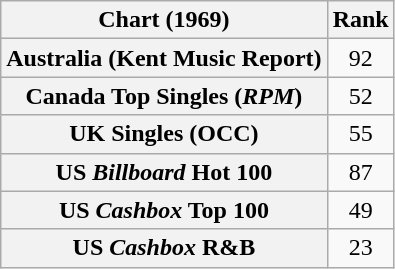<table class="wikitable sortable plainrowheaders">
<tr>
<th>Chart (1969)</th>
<th>Rank</th>
</tr>
<tr>
<th scope="row">Australia (Kent Music Report)</th>
<td align="center">92</td>
</tr>
<tr>
<th scope="row">Canada Top Singles (<em>RPM</em>)</th>
<td style="text-align:center;">52</td>
</tr>
<tr>
<th scope="row">UK Singles (OCC)</th>
<td style="text-align:center;">55</td>
</tr>
<tr>
<th scope="row">US <em>Billboard</em> Hot 100</th>
<td style="text-align:center;">87</td>
</tr>
<tr>
<th scope="row">US <em>Cashbox</em> Top 100</th>
<td style="text-align:center;">49</td>
</tr>
<tr>
<th scope="row">US <em>Cashbox</em> R&B</th>
<td style="text-align:center;">23</td>
</tr>
</table>
